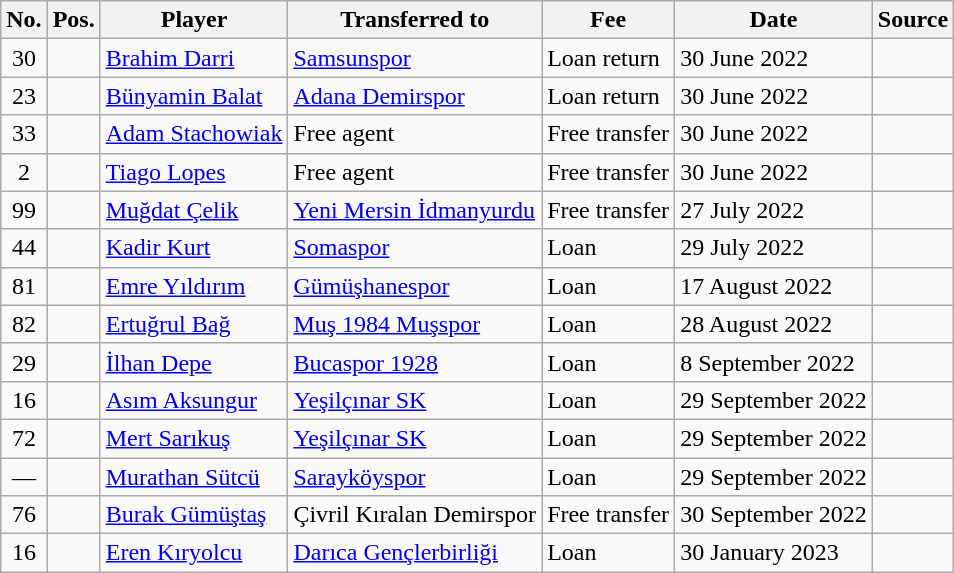<table class="wikitable plainrowheaders sortable">
<tr>
<th>No.</th>
<th>Pos.</th>
<th>Player</th>
<th>Transferred to</th>
<th>Fee</th>
<th>Date</th>
<th>Source</th>
</tr>
<tr>
<td align=center>30</td>
<td align=center></td>
<td> <a href='#'>Brahim Darri</a></td>
<td> <a href='#'>Samsunspor</a></td>
<td>Loan return</td>
<td>30 June 2022</td>
<td></td>
</tr>
<tr>
<td align=center>23</td>
<td align=center></td>
<td> <a href='#'>Bünyamin Balat</a></td>
<td> <a href='#'>Adana Demirspor</a></td>
<td>Loan return</td>
<td>30 June 2022</td>
<td></td>
</tr>
<tr>
<td align=center>33</td>
<td align=center></td>
<td> <a href='#'>Adam Stachowiak</a></td>
<td>Free agent</td>
<td>Free transfer</td>
<td>30 June 2022</td>
<td></td>
</tr>
<tr>
<td align=center>2</td>
<td align=center></td>
<td> <a href='#'>Tiago Lopes</a></td>
<td>Free agent</td>
<td>Free transfer</td>
<td>30 June 2022</td>
<td></td>
</tr>
<tr>
<td align=center>99</td>
<td align=center></td>
<td> <a href='#'>Muğdat Çelik</a></td>
<td> <a href='#'>Yeni Mersin İdmanyurdu</a></td>
<td>Free transfer</td>
<td>27 July 2022</td>
<td></td>
</tr>
<tr>
<td align=center>44</td>
<td align=center></td>
<td> <a href='#'>Kadir Kurt</a></td>
<td> <a href='#'>Somaspor</a></td>
<td>Loan</td>
<td>29 July 2022</td>
<td></td>
</tr>
<tr>
<td align=center>81</td>
<td align=center></td>
<td> <a href='#'>Emre Yıldırım</a></td>
<td> <a href='#'>Gümüşhanespor</a></td>
<td>Loan</td>
<td>17 August 2022</td>
<td></td>
</tr>
<tr>
<td align=center>82</td>
<td align=center></td>
<td> <a href='#'>Ertuğrul Bağ</a></td>
<td> <a href='#'>Muş 1984 Muşspor</a></td>
<td>Loan</td>
<td>28 August 2022</td>
<td></td>
</tr>
<tr>
<td align=center>29</td>
<td align=center></td>
<td> <a href='#'>İlhan Depe</a></td>
<td> <a href='#'>Bucaspor 1928</a></td>
<td>Loan</td>
<td>8 September 2022</td>
<td></td>
</tr>
<tr>
<td align=center>16</td>
<td align=center></td>
<td> <a href='#'>Asım Aksungur</a></td>
<td> <a href='#'>Yeşilçınar SK</a></td>
<td>Loan</td>
<td>29 September 2022</td>
<td></td>
</tr>
<tr>
<td align=center>72</td>
<td align=center></td>
<td> <a href='#'>Mert Sarıkuş</a></td>
<td> <a href='#'>Yeşilçınar SK</a></td>
<td>Loan</td>
<td>29 September 2022</td>
<td></td>
</tr>
<tr>
<td align=center>—</td>
<td align=center></td>
<td> <a href='#'>Murathan Sütcü</a></td>
<td> <a href='#'>Sarayköyspor</a></td>
<td>Loan</td>
<td>29 September 2022</td>
<td></td>
</tr>
<tr>
<td align=center>76</td>
<td align=center></td>
<td> <a href='#'>Burak Gümüştaş</a></td>
<td> Çivril Kıralan Demirspor</td>
<td>Free transfer</td>
<td>30 September 2022</td>
<td></td>
</tr>
<tr>
<td align=center>16</td>
<td align=center></td>
<td> <a href='#'>Eren Kıryolcu</a></td>
<td> <a href='#'>Darıca Gençlerbirliği</a></td>
<td>Loan</td>
<td>30 January 2023</td>
<td></td>
</tr>
</table>
